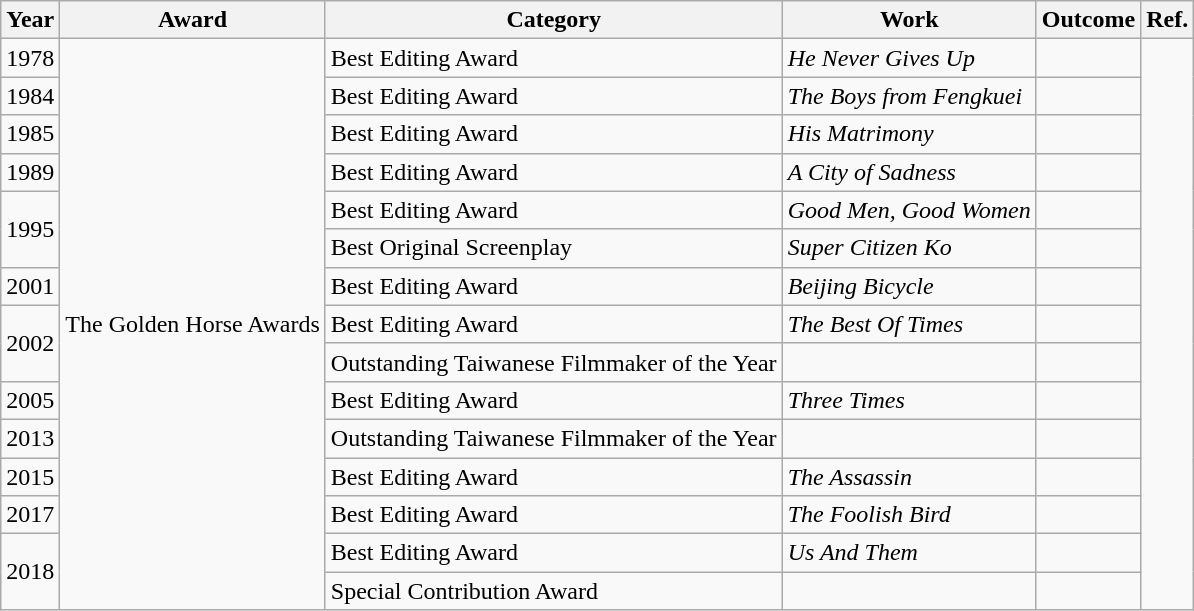<table class="wikitable">
<tr>
<th>Year</th>
<th>Award</th>
<th>Category</th>
<th>Work</th>
<th>Outcome</th>
<th>Ref.</th>
</tr>
<tr>
<td>1978</td>
<td rowspan="15">The Golden Horse Awards</td>
<td>Best Editing Award</td>
<td><em>He Never Gives Up</em></td>
<td></td>
<td rowspan="15"></td>
</tr>
<tr>
<td>1984</td>
<td>Best Editing Award</td>
<td><em>The Boys from Fengkuei</em></td>
<td></td>
</tr>
<tr>
<td>1985</td>
<td>Best Editing Award</td>
<td><em>His Matrimony</em></td>
<td></td>
</tr>
<tr>
<td>1989</td>
<td>Best Editing Award</td>
<td><em>A City of Sadness</em></td>
<td></td>
</tr>
<tr>
<td rowspan="2">1995</td>
<td>Best Editing Award</td>
<td><em>Good Men, Good Women</em></td>
<td></td>
</tr>
<tr>
<td>Best Original Screenplay</td>
<td><em>Super Citizen Ko</em></td>
<td></td>
</tr>
<tr>
<td>2001</td>
<td>Best Editing Award</td>
<td><em>Beijing Bicycle</em></td>
<td></td>
</tr>
<tr>
<td rowspan="2">2002</td>
<td>Best Editing Award</td>
<td><em>The Best Of Times</em></td>
<td></td>
</tr>
<tr>
<td>Outstanding Taiwanese Filmmaker of the Year</td>
<td></td>
<td></td>
</tr>
<tr>
<td>2005</td>
<td>Best Editing Award</td>
<td><em>Three Times</em></td>
<td></td>
</tr>
<tr>
<td>2013</td>
<td>Outstanding Taiwanese Filmmaker of the Year</td>
<td></td>
<td></td>
</tr>
<tr>
<td>2015</td>
<td>Best Editing Award</td>
<td><em>The Assassin</em></td>
<td></td>
</tr>
<tr>
<td>2017</td>
<td>Best Editing Award</td>
<td><em>The Foolish Bird</em></td>
<td></td>
</tr>
<tr>
<td rowspan="2">2018</td>
<td>Best Editing Award</td>
<td><em>Us And Them</em></td>
<td></td>
</tr>
<tr>
<td>Special Contribution Award</td>
<td></td>
<td></td>
</tr>
</table>
